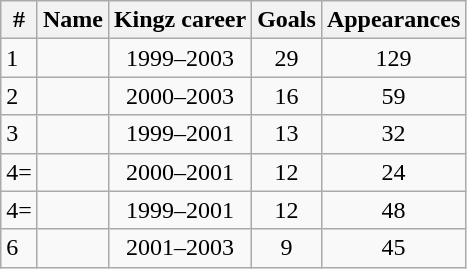<table class="wikitable sortable" style="text-align: center;">
<tr>
<th>#</th>
<th>Name</th>
<th>Kingz career</th>
<th>Goals</th>
<th>Appearances</th>
</tr>
<tr>
<td align="left">1</td>
<td align="left"> </td>
<td>1999–2003</td>
<td>29</td>
<td>129</td>
</tr>
<tr>
<td align="left">2</td>
<td align="left"> </td>
<td>2000–2003</td>
<td>16</td>
<td>59</td>
</tr>
<tr>
<td align="left">3</td>
<td align="left"> </td>
<td>1999–2001</td>
<td>13</td>
<td>32</td>
</tr>
<tr>
<td align="left">4=</td>
<td align="left"> </td>
<td>2000–2001</td>
<td>12</td>
<td>24</td>
</tr>
<tr>
<td align="left">4=</td>
<td align="left"> </td>
<td>1999–2001</td>
<td>12</td>
<td>48</td>
</tr>
<tr>
<td align="left">6</td>
<td align="left"> </td>
<td>2001–2003</td>
<td>9</td>
<td>45</td>
</tr>
</table>
